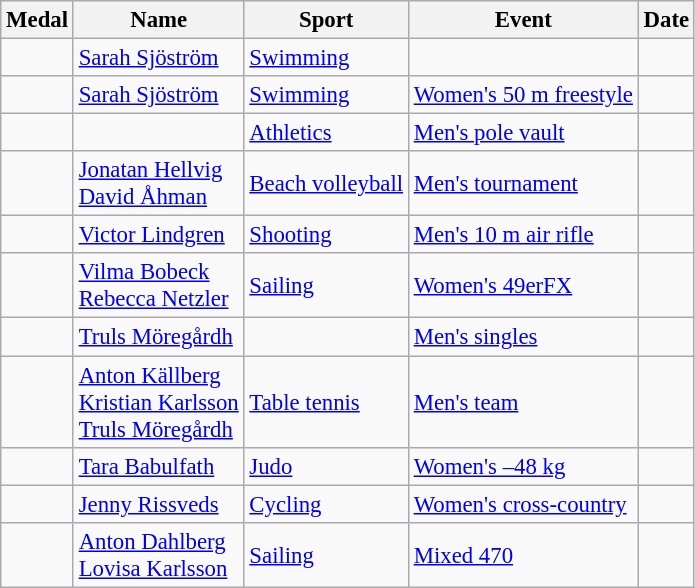<table class="wikitable sortable" style="font-size: 95%;">
<tr>
<th>Medal</th>
<th>Name</th>
<th>Sport</th>
<th>Event</th>
<th>Date</th>
</tr>
<tr>
<td></td>
<td><a href='#'>Sarah Sjöström</a></td>
<td><a href='#'>Swimming</a></td>
<td><a href='#'></a></td>
<td></td>
</tr>
<tr>
<td></td>
<td><a href='#'>Sarah Sjöström</a></td>
<td><a href='#'>Swimming</a></td>
<td><a href='#'>Women's 50 m freestyle</a></td>
<td></td>
</tr>
<tr>
<td></td>
<td></td>
<td><a href='#'>Athletics</a></td>
<td><a href='#'>Men's pole vault</a></td>
<td></td>
</tr>
<tr>
<td></td>
<td><a href='#'>Jonatan Hellvig</a><br><a href='#'>David Åhman</a></td>
<td><a href='#'>Beach volleyball</a></td>
<td><a href='#'>Men's tournament</a></td>
<td></td>
</tr>
<tr>
<td></td>
<td><a href='#'>Victor Lindgren</a></td>
<td><a href='#'>Shooting</a></td>
<td><a href='#'>Men's 10 m air rifle</a></td>
<td></td>
</tr>
<tr>
<td></td>
<td><a href='#'>Vilma Bobeck</a><br><a href='#'>Rebecca Netzler</a></td>
<td><a href='#'>Sailing</a></td>
<td><a href='#'>Women's 49erFX</a></td>
<td></td>
</tr>
<tr>
<td></td>
<td><a href='#'>Truls Möregårdh</a></td>
<td><a href='#'></a></td>
<td><a href='#'>Men's singles</a></td>
<td></td>
</tr>
<tr>
<td></td>
<td><a href='#'>Anton Källberg</a><br><a href='#'>Kristian Karlsson</a><br><a href='#'>Truls Möregårdh</a></td>
<td><a href='#'>Table tennis</a></td>
<td><a href='#'>Men's team</a></td>
<td></td>
</tr>
<tr>
<td></td>
<td><a href='#'>Tara Babulfath</a></td>
<td><a href='#'>Judo</a></td>
<td><a href='#'>Women's –48 kg</a></td>
<td></td>
</tr>
<tr>
<td></td>
<td><a href='#'>Jenny Rissveds</a></td>
<td><a href='#'>Cycling</a></td>
<td><a href='#'>Women's cross-country</a></td>
<td></td>
</tr>
<tr>
<td></td>
<td><a href='#'>Anton Dahlberg</a><br><a href='#'>Lovisa Karlsson</a></td>
<td><a href='#'>Sailing</a></td>
<td><a href='#'>Mixed 470</a></td>
<td></td>
</tr>
</table>
